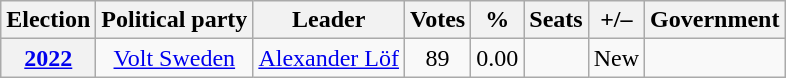<table class="wikitable" style="text-align: right;">
<tr>
<th>Election</th>
<th>Political party</th>
<th>Leader</th>
<th>Votes</th>
<th>%</th>
<th>Seats</th>
<th>+/–</th>
<th>Government</th>
</tr>
<tr>
<th align="center"><a href='#'>2022</a></th>
<td align="center"><a href='#'>Volt Sweden</a></td>
<td align="left"><a href='#'>Alexander Löf</a></td>
<td align="center">89</td>
<td align="center">0.00</td>
<td></td>
<td align="center">New</td>
<td></td>
</tr>
</table>
